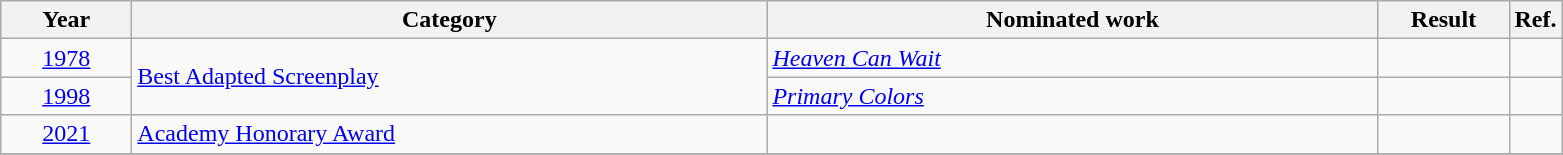<table class=wikitable>
<tr>
<th scope="col" style="width:5em;">Year</th>
<th scope="col" style="width:26em;">Category</th>
<th scope="col" style="width:25em;">Nominated work</th>
<th scope="col" style="width:5em;">Result</th>
<th>Ref.</th>
</tr>
<tr>
<td style="text-align:center;"><a href='#'>1978</a></td>
<td rowspan="2"><a href='#'>Best Adapted Screenplay</a></td>
<td><em><a href='#'>Heaven Can Wait</a></em> </td>
<td></td>
<td></td>
</tr>
<tr>
<td style="text-align:center;"><a href='#'>1998</a></td>
<td><em><a href='#'>Primary Colors</a></em></td>
<td></td>
<td></td>
</tr>
<tr>
<td style="text-align:center;"><a href='#'>2021</a></td>
<td><a href='#'>Academy Honorary Award</a></td>
<td></td>
<td></td>
<td></td>
</tr>
<tr>
</tr>
</table>
